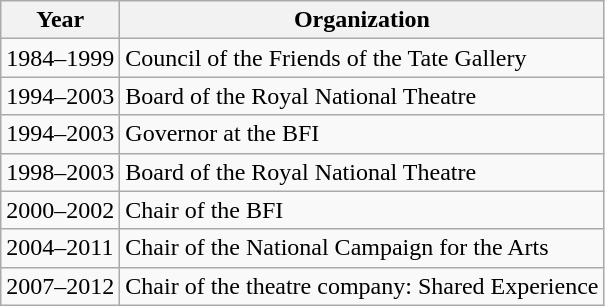<table class="wikitable">
<tr>
<th>Year</th>
<th>Organization</th>
</tr>
<tr>
<td>1984–1999</td>
<td>Council of the Friends of the Tate Gallery</td>
</tr>
<tr>
<td>1994–2003</td>
<td>Board of the Royal National Theatre</td>
</tr>
<tr>
<td>1994–2003</td>
<td>Governor at the BFI</td>
</tr>
<tr>
<td>1998–2003</td>
<td>Board of the Royal National Theatre</td>
</tr>
<tr>
<td>2000–2002</td>
<td>Chair of the BFI</td>
</tr>
<tr>
<td>2004–2011</td>
<td>Chair of the National Campaign for the Arts</td>
</tr>
<tr>
<td>2007–2012</td>
<td>Chair of the theatre company: Shared Experience</td>
</tr>
</table>
